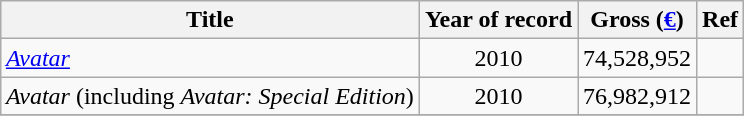<table class="wikitable" style="margin:1em auto;">
<tr>
<th>Title</th>
<th>Year of record</th>
<th>Gross (<a href='#'>€</a>)</th>
<th>Ref</th>
</tr>
<tr>
<td><em><a href='#'>Avatar</a></em></td>
<td align = "center">2010</td>
<td align = "right">74,528,952</td>
<td></td>
</tr>
<tr>
<td><em>Avatar</em> (including <em>Avatar: Special Edition</em>)</td>
<td align = "center">2010</td>
<td align = "right">76,982,912</td>
<td></td>
</tr>
<tr>
</tr>
</table>
